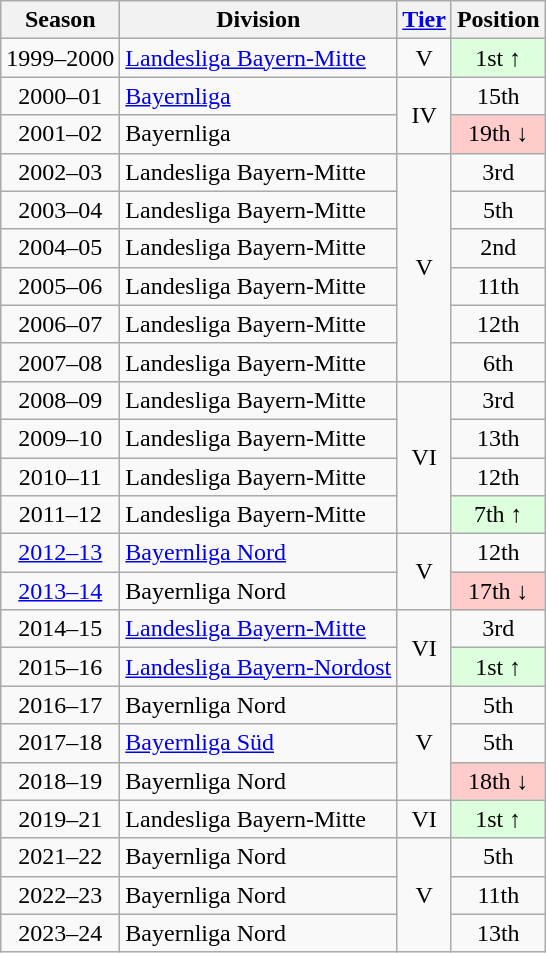<table class="wikitable">
<tr>
<th>Season</th>
<th>Division</th>
<th><a href='#'>Tier</a></th>
<th>Position</th>
</tr>
<tr align="center">
<td>1999–2000</td>
<td align="left"><a href='#'>Landesliga Bayern-Mitte</a></td>
<td>V</td>
<td style="background:#ddffdd">1st ↑</td>
</tr>
<tr align="center">
<td>2000–01</td>
<td align="left"><a href='#'>Bayernliga</a></td>
<td rowspan=2>IV</td>
<td>15th</td>
</tr>
<tr align="center">
<td>2001–02</td>
<td align="left">Bayernliga</td>
<td style="background:#ffcccc">19th ↓</td>
</tr>
<tr align="center">
<td>2002–03</td>
<td align="left">Landesliga Bayern-Mitte</td>
<td rowspan=6>V</td>
<td>3rd</td>
</tr>
<tr align="center">
<td>2003–04</td>
<td align="left">Landesliga Bayern-Mitte</td>
<td>5th</td>
</tr>
<tr align="center">
<td>2004–05</td>
<td align="left">Landesliga Bayern-Mitte</td>
<td>2nd</td>
</tr>
<tr align="center">
<td>2005–06</td>
<td align="left">Landesliga Bayern-Mitte</td>
<td>11th</td>
</tr>
<tr align="center">
<td>2006–07</td>
<td align="left">Landesliga Bayern-Mitte</td>
<td>12th</td>
</tr>
<tr align="center">
<td>2007–08</td>
<td align="left">Landesliga Bayern-Mitte</td>
<td>6th</td>
</tr>
<tr align="center">
<td>2008–09</td>
<td align="left">Landesliga Bayern-Mitte</td>
<td rowspan=4>VI</td>
<td>3rd</td>
</tr>
<tr align="center">
<td>2009–10</td>
<td align="left">Landesliga Bayern-Mitte</td>
<td>13th</td>
</tr>
<tr align="center">
<td>2010–11</td>
<td align="left">Landesliga Bayern-Mitte</td>
<td>12th</td>
</tr>
<tr align="center">
<td>2011–12</td>
<td align="left">Landesliga Bayern-Mitte</td>
<td style="background:#ddffdd">7th ↑</td>
</tr>
<tr align="center">
<td><a href='#'>2012–13</a></td>
<td align="left"><a href='#'>Bayernliga Nord</a></td>
<td rowspan=2>V</td>
<td>12th</td>
</tr>
<tr align="center">
<td><a href='#'>2013–14</a></td>
<td align="left">Bayernliga Nord</td>
<td style="background:#ffcccc">17th ↓</td>
</tr>
<tr align="center">
<td>2014–15</td>
<td align="left"><a href='#'>Landesliga Bayern-Mitte</a></td>
<td rowspan=2>VI</td>
<td>3rd</td>
</tr>
<tr align="center">
<td>2015–16</td>
<td align="left"><a href='#'>Landesliga Bayern-Nordost</a></td>
<td style="background:#ddffdd">1st ↑</td>
</tr>
<tr align="center">
<td>2016–17</td>
<td align="left">Bayernliga Nord</td>
<td rowspan=3>V</td>
<td>5th</td>
</tr>
<tr align="center">
<td>2017–18</td>
<td align="left"><a href='#'>Bayernliga Süd</a></td>
<td>5th</td>
</tr>
<tr align="center">
<td>2018–19</td>
<td align="left">Bayernliga Nord</td>
<td style="background:#ffcccc">18th ↓</td>
</tr>
<tr align="center">
<td>2019–21</td>
<td align="left">Landesliga Bayern-Mitte</td>
<td>VI</td>
<td style="background:#ddffdd">1st ↑</td>
</tr>
<tr align="center">
<td>2021–22</td>
<td align="left">Bayernliga Nord</td>
<td rowspan=3>V</td>
<td>5th</td>
</tr>
<tr align="center">
<td>2022–23</td>
<td align="left">Bayernliga Nord</td>
<td>11th</td>
</tr>
<tr align="center">
<td>2023–24</td>
<td align="left">Bayernliga Nord</td>
<td>13th</td>
</tr>
</table>
